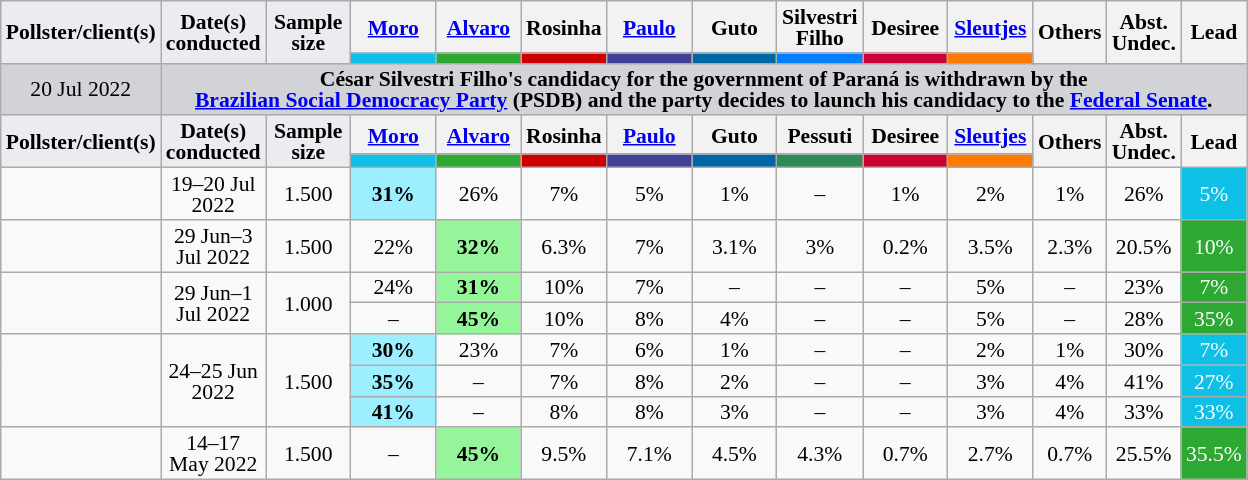<table class="wikitable sortable" style="text-align:center;font-size:90%;line-height:14px;">
<tr>
<td rowspan="2" class="unsortable" style="width:50px;background:#eaecf0;"><strong>Pollster/client(s)</strong></td>
<td rowspan="2" class="unsortable" style="width:50px;background:#eaecf0;"><strong>Date(s)<br>conducted</strong></td>
<td rowspan="2" class="unsortable" style="width:50px;background:#eaecf0;"><strong>Sample<br>size</strong></td>
<th class="unsortable" style="width:50px;"><a href='#'>Moro</a><br></th>
<th class="unsortable" style="width:50px;"><a href='#'>Alvaro</a><br></th>
<th class="unsortable" style="width:50px;"><strong>Rosinha</strong><br></th>
<th class="unsortable" style="width:50px;"><a href='#'><strong>Paulo</strong></a><br></th>
<th class="unsortable" style="width:50px;"><strong>Guto</strong><br></th>
<th class="unsortable" style="width:50px;"><strong>Silvestri Filho</strong><br></th>
<th class="unsortable" style="width:50px;"><strong>Desiree</strong><br></th>
<th class="unsortable" style="width:50px;"><strong><a href='#'>Sleutjes</a></strong><br></th>
<th rowspan="2">Others</th>
<th rowspan="2">Abst.<br>Undec.</th>
<th rowspan="2">Lead</th>
</tr>
<tr>
<th data-sort-type="number" class="sortable" style="background:#0FC0E6;"></th>
<th data-sort-type="number" class="sortable" style="background:#2da933;"></th>
<th data-sort-type="number" class="sortable" style="background:#CC0000;"></th>
<th data-sort-type="number" class="sortable" style="background:#3F4196;"></th>
<th data-sort-type="number" class="sortable" style="background:#0067A5;"></th>
<th data-sort-type="number" class="sortable" style="background:#0080FF;"></th>
<th data-sort-type="number" class="sortable" style="background:#CC0033;"></th>
<th data-sort-type="number" class="sortable" style="background:#FF7A00;"></th>
</tr>
<tr>
<td style="background:#d1d3d7;">20 Jul 2022</td>
<td colspan="13"  style="background:#d1d3d7;"><strong>César Silvestri Filho's candidacy for the government of Paraná is withdrawn by the <br><a href='#'>Brazilian Social Democracy Party</a> (PSDB) and the party decides to launch his candidacy to the <a href='#'>Federal Senate</a>.</strong></td>
</tr>
<tr>
<td rowspan="2" class="unsortable" style="width:50px;background:#eaecf0;"><strong>Pollster/client(s)</strong></td>
<td rowspan="2" class="unsortable" style="width:50px;background:#eaecf0;"><strong>Date(s)<br>conducted</strong></td>
<td rowspan="2" class="unsortable" style="width:50px;background:#eaecf0;"><strong>Sample<br>size</strong></td>
<th class="unsortable" style="width:50px;"><a href='#'>Moro</a><br></th>
<th class="unsortable" style="width:50px;"><a href='#'>Alvaro</a><br></th>
<th class="unsortable" style="width:50px;"><strong>Rosinha</strong><br></th>
<th class="unsortable" style="width:50px;"><a href='#'><strong>Paulo</strong></a><br></th>
<th class="unsortable" style="width:50px;"><strong>Guto</strong><br></th>
<th class="unsortable" style="width:50px;"><strong>Pessuti</strong><br></th>
<th class="unsortable" style="width:50px;"><strong>Desiree</strong><br></th>
<th class="unsortable" style="width:50px;"><strong><a href='#'>Sleutjes</a></strong><br></th>
<th rowspan="2">Others</th>
<th rowspan="2">Abst.<br>Undec.</th>
<th rowspan="2">Lead</th>
</tr>
<tr>
<th data-sort-type="number" class="sortable" style="background:#0FC0E6;"></th>
<th data-sort-type="number" class="sortable" style="background:#2da933;"></th>
<th data-sort-type="number" class="sortable" style="background:#CC0000;"></th>
<th data-sort-type="number" class="sortable" style="background:#3F4196;"></th>
<th data-sort-type="number" class="sortable" style="background:#0067A5;"></th>
<th data-sort-type="number" class="sortable" style="background:#2E8B57;"></th>
<th data-sort-type="number" class="sortable" style="background:#CC0033;"></th>
<th data-sort-type="number" class="sortable" style="background:#FF7A00;"></th>
</tr>
<tr>
<td></td>
<td>19–20 Jul 2022</td>
<td>1.500</td>
<td style="background:#9deeff;"><strong>31%</strong></td>
<td>26%</td>
<td>7%</td>
<td>5%</td>
<td>1%</td>
<td>–</td>
<td>1%</td>
<td>2%</td>
<td>1%</td>
<td>26%</td>
<td style="background:#0FC0E6;color:#FFFFFF;">5%</td>
</tr>
<tr>
<td></td>
<td>29 Jun–3 Jul 2022</td>
<td>1.500</td>
<td>22%</td>
<td style="background:#95f59a;"><strong>32%</strong></td>
<td>6.3%</td>
<td>7%</td>
<td>3.1%</td>
<td>3%</td>
<td>0.2%</td>
<td>3.5%</td>
<td>2.3%</td>
<td>20.5%</td>
<td style="background:#2da933;color:#FFFFFF;">10%</td>
</tr>
<tr>
<td rowspan="2"></td>
<td rowspan="2">29 Jun–1 Jul 2022</td>
<td rowspan="2">1.000</td>
<td>24%</td>
<td style="background:#95f59a;"><strong>31%</strong></td>
<td>10%</td>
<td>7%</td>
<td>–</td>
<td>–</td>
<td>–</td>
<td>5%</td>
<td>–</td>
<td>23%</td>
<td style="background:#2da933;color:#FFFFFF;">7%</td>
</tr>
<tr>
<td>–</td>
<td style="background:#95f59a;"><strong>45%</strong></td>
<td>10%</td>
<td>8%</td>
<td>4%</td>
<td>–</td>
<td>–</td>
<td>5%</td>
<td>–</td>
<td>28%</td>
<td style="background:#2da933;color:#FFFFFF;">35%</td>
</tr>
<tr>
<td rowspan="3"></td>
<td rowspan="3">24–25 Jun 2022</td>
<td rowspan="3">1.500</td>
<td style="background:#9deeff;"><strong>30%</strong></td>
<td>23%</td>
<td>7%</td>
<td>6%</td>
<td>1%</td>
<td>–</td>
<td>–</td>
<td>2%</td>
<td>1%</td>
<td>30%</td>
<td style="background:#0FC0E6;color:#FFFFFF;">7%</td>
</tr>
<tr>
<td style="background:#9deeff;"><strong>35%</strong></td>
<td>–</td>
<td>7%</td>
<td>8%</td>
<td>2%</td>
<td>–</td>
<td>–</td>
<td>3%</td>
<td>4%</td>
<td>41%</td>
<td style="background:#0FC0E6;color:#FFFFFF;">27%</td>
</tr>
<tr>
<td style="background:#9deeff;"><strong>41%</strong></td>
<td>–</td>
<td>8%</td>
<td>8%</td>
<td>3%</td>
<td>–</td>
<td>–</td>
<td>3%</td>
<td>4%</td>
<td>33%</td>
<td style="background:#0FC0E6;color:#FFFFFF;">33%</td>
</tr>
<tr>
<td></td>
<td>14–17 May 2022</td>
<td>1.500</td>
<td>–</td>
<td style="background:#95f59a;"><strong>45%</strong></td>
<td>9.5%</td>
<td>7.1%</td>
<td>4.5%</td>
<td>4.3%</td>
<td>0.7%</td>
<td>2.7%</td>
<td>0.7%</td>
<td>25.5%</td>
<td style="background:#2da933;color:#FFFFFF;">35.5%</td>
</tr>
</table>
